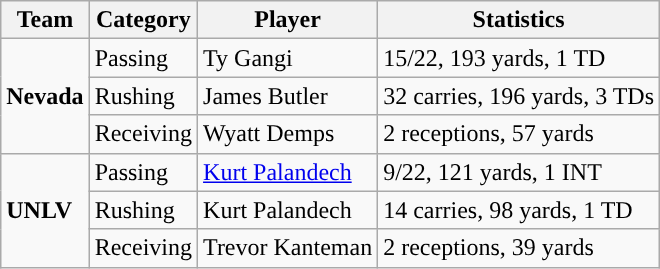<table class="wikitable" style="float: left;">
<tr>
<th>Team</th>
<th>Category</th>
<th>Player</th>
<th>Statistics</th>
</tr>
<tr>
<td rowspan=3><strong>Nevada</strong></td>
<td>Passing</td>
<td>Ty Gangi</td>
<td>15/22, 193 yards, 1 TD</td>
</tr>
<tr>
<td>Rushing</td>
<td>James Butler</td>
<td>32 carries, 196 yards, 3 TDs</td>
</tr>
<tr>
<td>Receiving</td>
<td>Wyatt Demps</td>
<td>2 receptions, 57 yards</td>
</tr>
<tr>
<td rowspan=3><strong>UNLV</strong></td>
<td>Passing</td>
<td><a href='#'>Kurt Palandech</a></td>
<td>9/22, 121 yards, 1 INT</td>
</tr>
<tr>
<td>Rushing</td>
<td>Kurt Palandech</td>
<td>14 carries, 98 yards, 1 TD</td>
</tr>
<tr>
<td>Receiving</td>
<td>Trevor Kanteman</td>
<td>2 receptions, 39 yards</td>
</tr>
</table>
